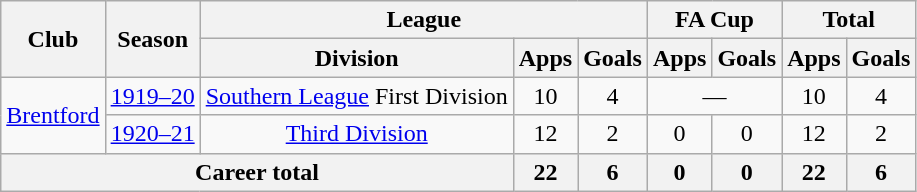<table class="wikitable" style="text-align: center;">
<tr>
<th rowspan="2">Club</th>
<th rowspan="2">Season</th>
<th colspan="3">League</th>
<th colspan="2">FA Cup</th>
<th colspan="2">Total</th>
</tr>
<tr>
<th>Division</th>
<th>Apps</th>
<th>Goals</th>
<th>Apps</th>
<th>Goals</th>
<th>Apps</th>
<th>Goals</th>
</tr>
<tr>
<td rowspan="2"><a href='#'>Brentford</a></td>
<td><a href='#'>1919–20</a></td>
<td><a href='#'>Southern League</a> First Division</td>
<td>10</td>
<td>4</td>
<td colspan="2">—</td>
<td>10</td>
<td>4</td>
</tr>
<tr>
<td><a href='#'>1920–21</a></td>
<td><a href='#'>Third Division</a></td>
<td>12</td>
<td>2</td>
<td>0</td>
<td>0</td>
<td>12</td>
<td>2</td>
</tr>
<tr>
<th colspan="3">Career total</th>
<th>22</th>
<th>6</th>
<th>0</th>
<th>0</th>
<th>22</th>
<th>6</th>
</tr>
</table>
